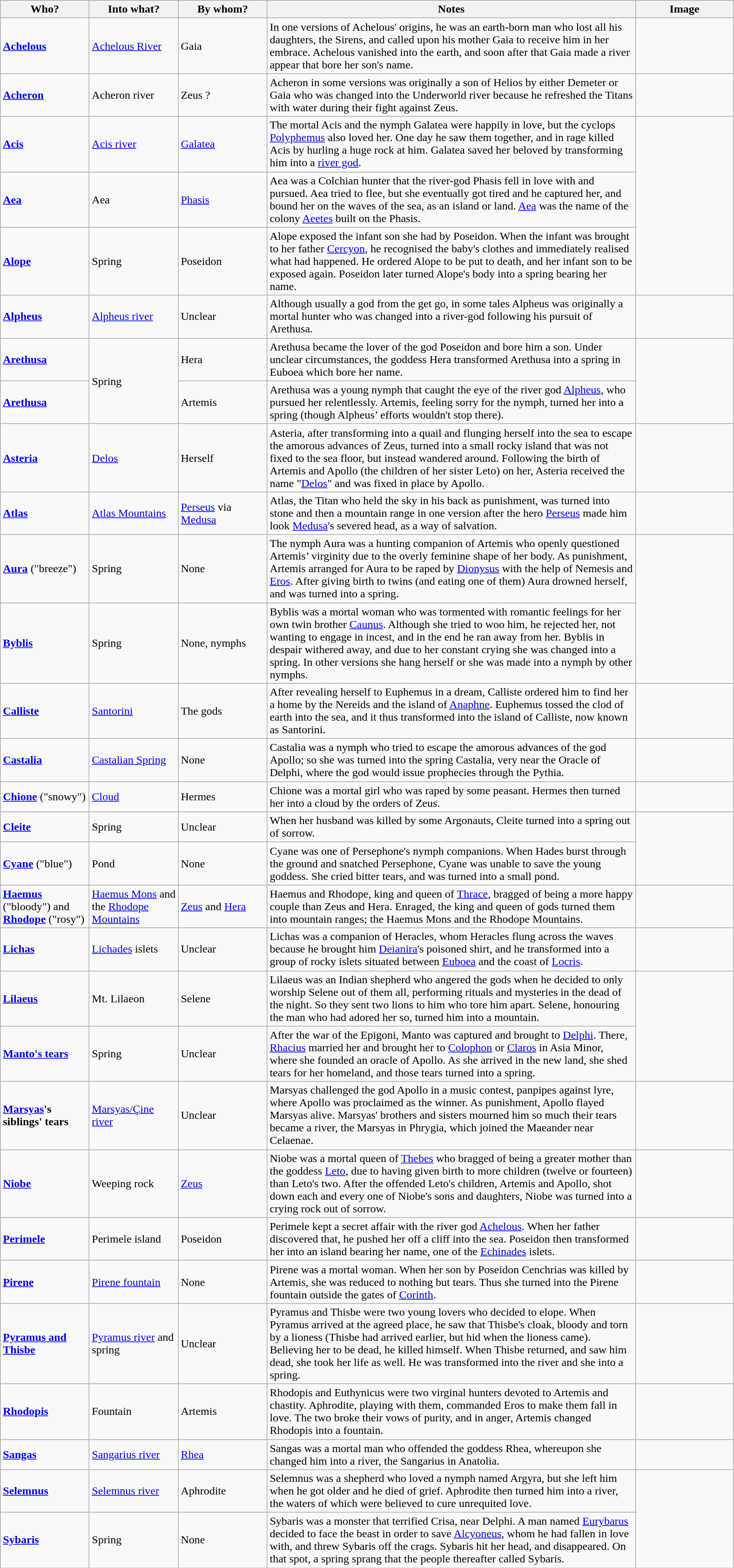<table class="wikitable sortable">
<tr>
<th scope="col" style="width: 90pt;">Who?</th>
<th scope="col" style="width: 90pt;">Into what?</th>
<th scope="col" style="width: 90pt;">By whom?</th>
<th scope="col" style="width: 390pt;">Notes</th>
<th scope="col" style="width: 100pt;">Image</th>
</tr>
<tr>
<td><strong><a href='#'>Achelous</a></strong></td>
<td><a href='#'>Achelous River</a></td>
<td>Gaia</td>
<td>In one versions of Achelous' origins, he was an earth-born man who lost all his daughters, the Sirens, and called upon his mother Gaia to receive him in her embrace. Achelous vanished into the earth, and soon after that Gaia made a river appear that bore her son's name.</td>
<td></td>
</tr>
<tr>
<td><strong><a href='#'>Acheron</a></strong></td>
<td>Acheron river</td>
<td>Zeus ?</td>
<td>Acheron in some versions was originally a son of Helios by either Demeter or Gaia who was changed into the Underworld river because he refreshed the Titans with water during their fight against Zeus.</td>
<td></td>
</tr>
<tr>
<td><strong><a href='#'>Acis</a></strong></td>
<td><a href='#'>Acis river</a></td>
<td><a href='#'>Galatea</a></td>
<td>The mortal Acis and the nymph Galatea were happily in love, but the cyclops <a href='#'>Polyphemus</a> also loved her. One day he saw them together, and in rage killed Acis by hurling a huge rock at him. Galatea saved her beloved by transforming him into a <a href='#'>river god</a>.</td>
</tr>
<tr>
<td><strong><a href='#'>Aea</a></strong></td>
<td>Aea</td>
<td><a href='#'>Phasis</a></td>
<td>Aea was a Colchian hunter that the river-god Phasis fell in love with and pursued. Aea tried to flee, but she eventually got tired and he captured her, and bound her on the waves of the sea, as an island or land. <a href='#'>Aea</a> was the name of the colony <a href='#'>Aeetes</a> built on the Phasis.</td>
</tr>
<tr>
<td><strong><a href='#'>Alope</a></strong></td>
<td>Spring</td>
<td>Poseidon</td>
<td>Alope exposed the infant son she had by Poseidon. When the infant was brought to her father <a href='#'>Cercyon</a>, he recognised the baby's clothes and immediately realised what had happened. He ordered Alope to be put to death, and her infant son to be exposed again. Poseidon later turned Alope's body into a spring bearing her name.</td>
</tr>
<tr>
<td><strong><a href='#'>Alpheus</a></strong></td>
<td><a href='#'>Alpheus river</a></td>
<td>Unclear</td>
<td>Although usually a god from the get go, in some tales Alpheus was originally a mortal hunter who was changed into a river-god following his pursuit of Arethusa.</td>
<td></td>
</tr>
<tr>
<td><strong><a href='#'>Arethusa</a></strong></td>
<td rowspan="2">Spring</td>
<td>Hera</td>
<td>Arethusa became the lover of the god Poseidon and bore him a son. Under unclear circumstances, the goddess Hera transformed Arethusa into a spring in Euboea which bore her name.</td>
</tr>
<tr>
<td><strong><a href='#'>Arethusa</a></strong></td>
<td>Artemis</td>
<td>Arethusa was a young nymph that caught the eye of the river god <a href='#'>Alpheus</a>, who pursued her relentlessly. Artemis, feeling sorry for the nymph, turned her into a spring (though Alpheus’ efforts wouldn't stop there).</td>
</tr>
<tr>
<td><strong><a href='#'>Asteria</a></strong></td>
<td><a href='#'>Delos</a></td>
<td>Herself</td>
<td>Asteria, after transforming into a quail and flunging herself into the sea to escape the amorous advances of Zeus, turned into a small rocky island that was not fixed to the sea floor, but instead wandered around. Following the birth of Artemis and Apollo (the children of her sister Leto) on her, Asteria received the name "<a href='#'>Delos</a>" and was fixed in place by Apollo.</td>
<td></td>
</tr>
<tr>
<td><strong><a href='#'>Atlas</a></strong></td>
<td><a href='#'>Atlas Mountains</a></td>
<td><a href='#'>Perseus</a> via <a href='#'>Medusa</a></td>
<td>Atlas, the Titan who held the sky in his back as punishment, was turned into stone and then a mountain range in one version after the hero <a href='#'>Perseus</a> made him look <a href='#'>Medusa</a>'s severed head, as a way of salvation.</td>
<td></td>
</tr>
<tr>
<td><strong><a href='#'>Aura</a></strong> ("breeze")</td>
<td>Spring</td>
<td>None</td>
<td>The nymph Aura was a hunting companion of Artemis who openly questioned Artemis’ virginity due to the overly feminine shape of her body. As punishment, Artemis arranged for Aura to be raped by <a href='#'>Dionysus</a> with the help of Nemesis and <a href='#'>Eros</a>. After giving birth to twins (and eating one of them) Aura drowned herself, and was turned into a spring.</td>
</tr>
<tr>
<td><strong><a href='#'>Byblis</a></strong></td>
<td>Spring</td>
<td>None, nymphs</td>
<td>Byblis was a mortal woman who was tormented with romantic feelings for her own twin brother <a href='#'>Caunus</a>. Although she tried to woo him, he rejected her, not wanting to engage in incest, and in the end he ran away from her. Byblis in despair withered away, and due to her constant crying she was changed into a spring. In other versions she hang herself or she was made into a nymph by other nymphs.</td>
</tr>
<tr>
<td><strong><a href='#'>Calliste</a></strong></td>
<td><a href='#'>Santorini</a></td>
<td>The gods</td>
<td>After revealing herself to Euphemus in a dream, Calliste ordered him to find her a home by the Nereids and the island of <a href='#'>Anaphne</a>. Euphemus tossed the clod of earth into the sea, and it thus transformed into the island of Calliste, now known as Santorini.</td>
<td></td>
</tr>
<tr>
<td><strong><a href='#'>Castalia</a></strong></td>
<td><a href='#'>Castalian Spring</a></td>
<td>None</td>
<td>Castalia was a nymph who tried to escape the amorous advances of the god Apollo; so she was turned into the spring Castalia, very near the Oracle of Delphi, where the god would issue prophecies through the Pythia.</td>
<td></td>
</tr>
<tr>
<td><strong><a href='#'>Chione</a></strong> ("snowy")</td>
<td><a href='#'>Cloud</a></td>
<td>Hermes</td>
<td>Chione was a mortal girl who was raped by some peasant. Hermes then turned her into a cloud by the orders of Zeus.</td>
<td></td>
</tr>
<tr>
<td><strong><a href='#'>Cleite</a></strong></td>
<td>Spring</td>
<td>Unclear</td>
<td>When her husband was killed by some Argonauts, Cleite turned into a spring out of sorrow.</td>
</tr>
<tr>
<td><strong><a href='#'>Cyane</a></strong> ("blue")</td>
<td>Pond</td>
<td>None</td>
<td>Cyane was one of Persephone's nymph companions. When Hades burst through the ground and snatched Persephone, Cyane was unable to save the young goddess. She cried bitter tears, and was turned into a small pond.</td>
</tr>
<tr>
<td><strong><a href='#'>Haemus</a></strong> ("bloody") and <strong><a href='#'>Rhodope</a></strong> ("rosy")</td>
<td><a href='#'>Haemus Mons</a> and the <a href='#'>Rhodope Mountains</a></td>
<td><a href='#'>Zeus</a> and <a href='#'>Hera</a></td>
<td>Haemus and Rhodope, king and queen of <a href='#'>Thrace</a>, bragged of being a more happy couple than Zeus and Hera. Enraged, the king and queen of gods turned them into mountain ranges; the Haemus Mons and the Rhodope Mountains.</td>
<td><br></td>
</tr>
<tr>
<td><strong><a href='#'>Lichas</a></strong></td>
<td><a href='#'>Lichades</a> islets</td>
<td>Unclear</td>
<td>Lichas was a companion of Heracles, whom Heracles flung across the waves because he brought him <a href='#'>Deianira</a>'s poisoned shirt, and he transformed into a group of rocky islets situated between <a href='#'>Euboea</a> and the coast of <a href='#'>Locris</a>.</td>
<td></td>
</tr>
<tr>
<td><strong><a href='#'>Lilaeus</a></strong></td>
<td>Mt. Lilaeon</td>
<td>Selene</td>
<td>Lilaeus was an Indian shepherd who angered the gods when he decided to only worship Selene out of them all, performing rituals and mysteries in the dead of the night. So they sent two lions to him who tore him apart. Selene, honouring the man who had adored her so, turned him into a mountain.</td>
</tr>
<tr>
<td><strong><a href='#'>Manto's tears</a></strong></td>
<td>Spring</td>
<td>Unclear</td>
<td>After the war of the Epigoni, Manto was captured and brought to <a href='#'>Delphi</a>. There, <a href='#'>Rhacius</a> married her and brought her to <a href='#'>Colophon</a> or <a href='#'>Claros</a> in Asia Minor, where she founded an oracle of Apollo. As she arrived in the new land, she shed tears for her homeland, and those tears turned into a spring.</td>
</tr>
<tr>
<td><strong><a href='#'>Marsyas</a>'s siblings' tears</strong></td>
<td><a href='#'>Marsyas/Çine river</a></td>
<td>Unclear</td>
<td>Marsyas challenged the god Apollo in a music contest, panpipes against lyre, where Apollo was proclaimed as the winner. As punishment, Apollo flayed Marsyas alive. Marsyas' brothers and sisters mourned him so much their tears became a river, the Marsyas in Phrygia, which joined the Maeander near Celaenae.</td>
<td></td>
</tr>
<tr>
<td><strong><a href='#'>Niobe</a></strong></td>
<td>Weeping rock</td>
<td><a href='#'>Zeus</a></td>
<td>Niobe was a mortal queen of <a href='#'>Thebes</a> who bragged of being a greater mother than the goddess <a href='#'>Leto</a>, due to having given birth to more children (twelve or fourteen) than Leto's two. After the offended Leto's children, Artemis and Apollo, shot down each and every one of Niobe's sons and daughters, Niobe was turned into a crying rock out of sorrow.</td>
<td></td>
</tr>
<tr>
<td><strong><a href='#'>Perimele</a></strong></td>
<td>Perimele island</td>
<td>Poseidon</td>
<td>Perimele kept a secret affair with the river god <a href='#'>Achelous</a>. When her father discovered that, he pushed her off a cliff into the sea. Poseidon then transformed her into an island bearing her name, one of the <a href='#'>Echinades</a> islets.</td>
<td></td>
</tr>
<tr>
<td><strong><a href='#'>Pirene</a></strong></td>
<td><a href='#'>Pirene fountain</a></td>
<td>None</td>
<td>Pirene was a mortal woman. When her son by Poseidon Cenchrias was killed by Artemis, she was reduced to nothing but tears. Thus she turned into the Pirene fountain outside the gates of <a href='#'>Corinth</a>.</td>
<td></td>
</tr>
<tr>
<td><strong><a href='#'>Pyramus and Thisbe</a></strong></td>
<td><a href='#'>Pyramus river</a> and spring</td>
<td>Unclear</td>
<td>Pyramus and Thisbe were two young lovers who decided to elope. When Pyramus arrived at the agreed place, he saw that Thisbe's cloak, bloody and torn by a lioness (Thisbe had arrived earlier, but hid when the lioness came). Believing her to be dead, he killed himself. When Thisbe returned, and saw him dead, she took her life as well. He was transformed into the river and she into a spring.</td>
<td></td>
</tr>
<tr>
<td><strong><a href='#'>Rhodopis</a></strong></td>
<td>Fountain</td>
<td>Artemis</td>
<td>Rhodopis and Euthynicus were two virginal hunters devoted to Artemis and chastity. Aphrodite, playing with them, commanded Eros to make them fall in love. The two broke their vows of purity, and in anger, Artemis changed Rhodopis into a fountain.</td>
</tr>
<tr>
<td><strong><a href='#'>Sangas</a></strong></td>
<td><a href='#'>Sangarius river</a></td>
<td><a href='#'>Rhea</a></td>
<td>Sangas was a mortal man who offended the goddess Rhea, whereupon she changed him into a river, the Sangarius in Anatolia.</td>
<td></td>
</tr>
<tr>
<td><strong><a href='#'>Selemnus</a></strong></td>
<td><a href='#'>Selemnus river</a></td>
<td>Aphrodite</td>
<td>Selemnus was a shepherd who loved a nymph named Argyra, but she left him when he got older and he died of grief. Aphrodite then turned him into a river, the waters of which were believed to cure unrequited love.</td>
</tr>
<tr>
<td><strong><a href='#'>Sybaris</a></strong></td>
<td>Spring</td>
<td>None</td>
<td>Sybaris was a monster that terrified Crisa, near Delphi. A man named <a href='#'>Eurybarus</a> decided to face the beast in order to save <a href='#'>Alcyoneus</a>, whom he had fallen in love with, and threw Sybaris off the crags. Sybaris hit her head, and disappeared. On that spot, a spring sprang that the people thereafter called Sybaris.</td>
</tr>
</table>
